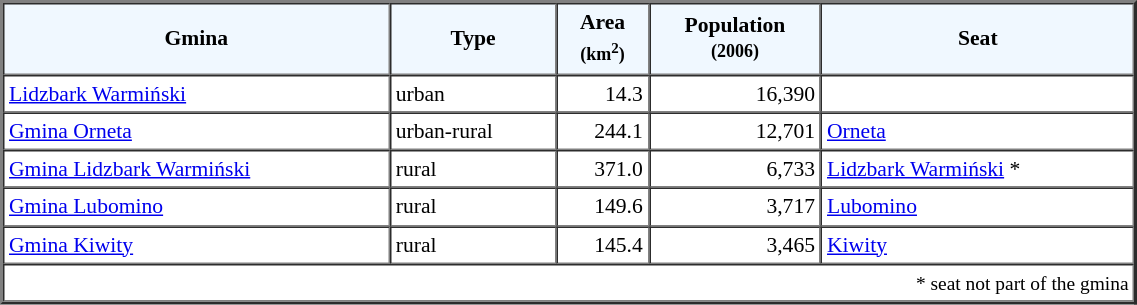<table width="60%" border="2" cellpadding="3" cellspacing="0" style="font-size:90%;line-height:120%;">
<tr bgcolor="F0F8FF">
<td style="text-align:center;"><strong>Gmina</strong></td>
<td style="text-align:center;"><strong>Type</strong></td>
<td style="text-align:center;"><strong>Area<br><small>(km<sup>2</sup>)</small></strong></td>
<td style="text-align:center;"><strong>Population<br><small>(2006)</small></strong></td>
<td style="text-align:center;"><strong>Seat</strong></td>
</tr>
<tr>
<td><a href='#'>Lidzbark Warmiński</a></td>
<td>urban</td>
<td style="text-align:right;">14.3</td>
<td style="text-align:right;">16,390</td>
<td> </td>
</tr>
<tr>
<td><a href='#'>Gmina Orneta</a></td>
<td>urban-rural</td>
<td style="text-align:right;">244.1</td>
<td style="text-align:right;">12,701</td>
<td><a href='#'>Orneta</a></td>
</tr>
<tr>
<td><a href='#'>Gmina Lidzbark Warmiński</a></td>
<td>rural</td>
<td style="text-align:right;">371.0</td>
<td style="text-align:right;">6,733</td>
<td><a href='#'>Lidzbark Warmiński</a> *</td>
</tr>
<tr>
<td><a href='#'>Gmina Lubomino</a></td>
<td>rural</td>
<td style="text-align:right;">149.6</td>
<td style="text-align:right;">3,717</td>
<td><a href='#'>Lubomino</a></td>
</tr>
<tr>
<td><a href='#'>Gmina Kiwity</a></td>
<td>rural</td>
<td style="text-align:right;">145.4</td>
<td style="text-align:right;">3,465</td>
<td><a href='#'>Kiwity</a></td>
</tr>
<tr>
<td colspan=5 style="text-align:right;font-size:90%">* seat not part of the gmina</td>
</tr>
<tr>
</tr>
</table>
